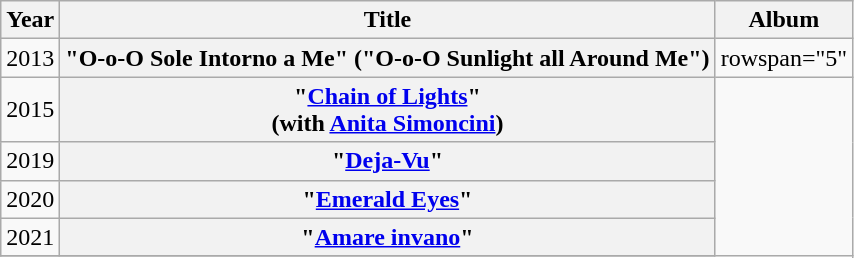<table class="wikitable plainrowheaders" style=text-align:center;">
<tr>
<th scope="col">Year</th>
<th scope="col">Title</th>
<th scope="col">Album</th>
</tr>
<tr>
<td>2013</td>
<th scope="row">"O-o-O Sole Intorno a Me" <span>("O-o-O Sunlight all Around Me")</span></th>
<td>rowspan="5" </td>
</tr>
<tr>
<td>2015</td>
<th scope="row">"<a href='#'>Chain of Lights</a>"<br><span>(with <a href='#'>Anita Simoncini</a>)</span></th>
</tr>
<tr>
<td>2019</td>
<th scope="row">"<a href='#'>Deja-Vu</a>"</th>
</tr>
<tr>
<td>2020</td>
<th scope="row">"<a href='#'>Emerald Eyes</a>"</th>
</tr>
<tr>
<td>2021</td>
<th scope="row">"<a href='#'>Amare invano</a>"</th>
</tr>
<tr>
</tr>
</table>
